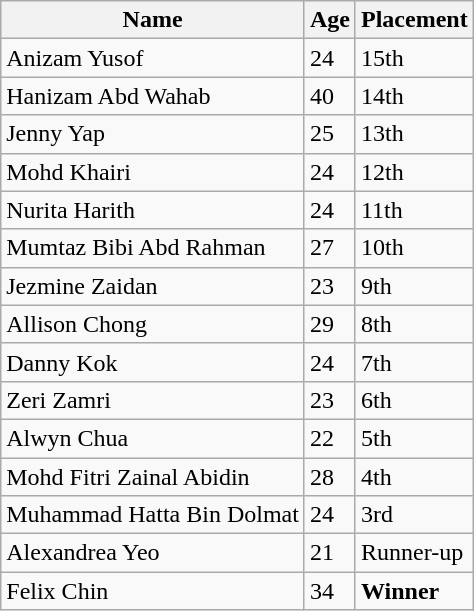<table class="wikitable">
<tr>
<th>Name</th>
<th>Age</th>
<th>Placement</th>
</tr>
<tr>
<td>Anizam Yusof</td>
<td>24</td>
<td>15th</td>
</tr>
<tr>
<td>Hanizam Abd Wahab</td>
<td>40</td>
<td>14th</td>
</tr>
<tr>
<td>Jenny Yap</td>
<td>25</td>
<td>13th</td>
</tr>
<tr>
<td>Mohd Khairi</td>
<td>24</td>
<td>12th</td>
</tr>
<tr>
<td>Nurita Harith</td>
<td>24</td>
<td>11th</td>
</tr>
<tr>
<td>Mumtaz Bibi Abd Rahman</td>
<td>27</td>
<td>10th</td>
</tr>
<tr>
<td>Jezmine Zaidan</td>
<td>23</td>
<td>9th</td>
</tr>
<tr>
<td>Allison Chong</td>
<td>29</td>
<td>8th</td>
</tr>
<tr>
<td>Danny Kok</td>
<td>24</td>
<td>7th</td>
</tr>
<tr>
<td>Zeri Zamri</td>
<td>23</td>
<td>6th</td>
</tr>
<tr>
<td>Alwyn Chua</td>
<td>22</td>
<td>5th</td>
</tr>
<tr>
<td>Mohd Fitri Zainal Abidin</td>
<td>28</td>
<td>4th</td>
</tr>
<tr>
<td>Muhammad Hatta Bin Dolmat</td>
<td>24</td>
<td>3rd</td>
</tr>
<tr>
<td>Alexandrea Yeo</td>
<td>21</td>
<td>Runner-up</td>
</tr>
<tr>
<td>Felix Chin</td>
<td>34</td>
<td><strong>Winner</strong></td>
</tr>
</table>
